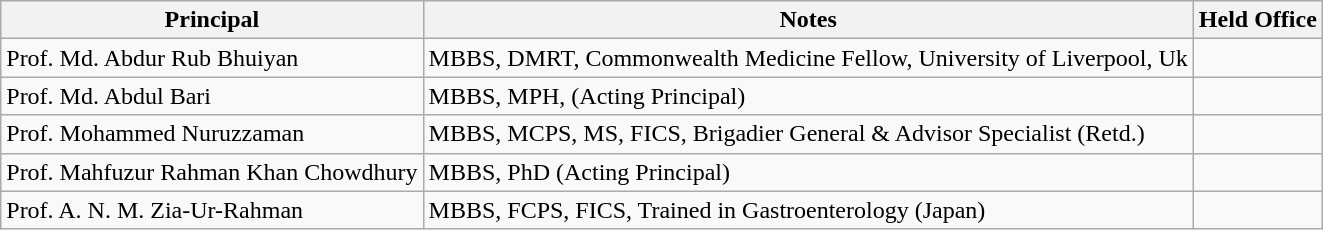<table class="wikitable">
<tr>
<th>Principal</th>
<th>Notes</th>
<th>Held Office</th>
</tr>
<tr>
<td>Prof. Md. Abdur Rub Bhuiyan</td>
<td>MBBS, DMRT, Commonwealth Medicine Fellow, University of Liverpool, Uk</td>
<td></td>
</tr>
<tr>
<td>Prof. Md. Abdul Bari</td>
<td>MBBS, MPH, (Acting Principal)</td>
<td></td>
</tr>
<tr>
<td>Prof. Mohammed Nuruzzaman</td>
<td>MBBS, MCPS, MS, FICS, Brigadier General & Advisor Specialist (Retd.)</td>
<td></td>
</tr>
<tr>
<td>Prof. Mahfuzur Rahman Khan Chowdhury</td>
<td>MBBS, PhD (Acting Principal)</td>
<td></td>
</tr>
<tr>
<td>Prof. A. N. M. Zia-Ur-Rahman</td>
<td>MBBS, FCPS, FICS, Trained in Gastroenterology (Japan)</td>
<td></td>
</tr>
</table>
